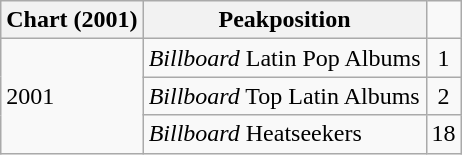<table class="wikitable">
<tr>
<th>Chart (2001)</th>
<th>Peakposition</th>
</tr>
<tr>
<td rowspan="5">2001</td>
<td><em>Billboard</em> Latin Pop Albums</td>
<td align="center">1</td>
</tr>
<tr>
<td><em>Billboard</em> Top Latin Albums</td>
<td align="center">2</td>
</tr>
<tr>
<td><em>Billboard</em> Heatseekers</td>
<td align="center">18</td>
</tr>
</table>
